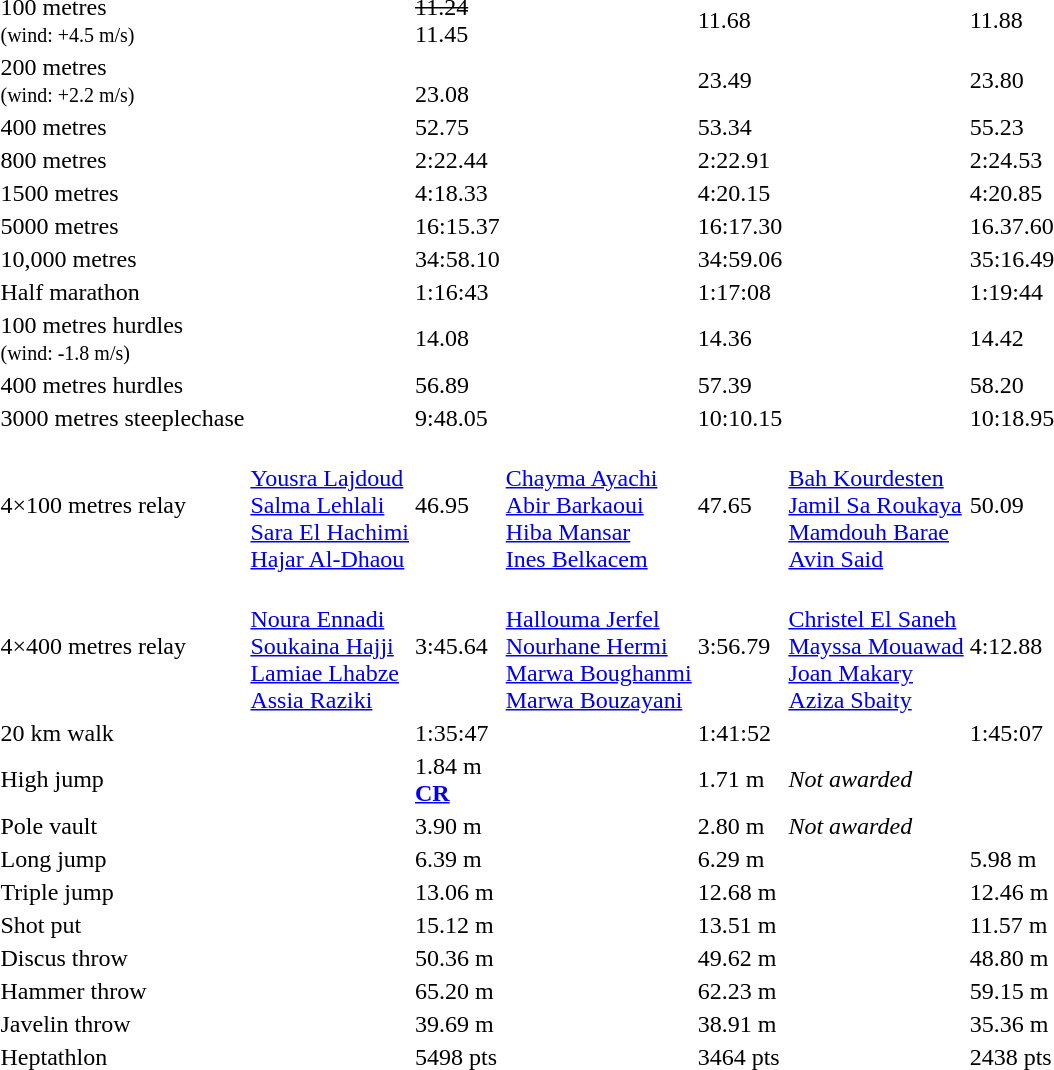<table>
<tr>
<td>100 metres<br><small>(wind: +4.5 m/s)</small></td>
<td><s></s><br></td>
<td><s>11.24</s><br>11.45</td>
<td></td>
<td>11.68</td>
<td></td>
<td>11.88</td>
</tr>
<tr>
<td>200 metres<br><small>(wind: +2.2 m/s)</small></td>
<td><br></td>
<td><br>23.08</td>
<td></td>
<td>23.49</td>
<td></td>
<td>23.80</td>
</tr>
<tr>
<td>400 metres</td>
<td></td>
<td>52.75</td>
<td></td>
<td>53.34</td>
<td></td>
<td>55.23</td>
</tr>
<tr>
<td>800 metres</td>
<td></td>
<td>2:22.44</td>
<td></td>
<td>2:22.91</td>
<td></td>
<td>2:24.53</td>
</tr>
<tr>
<td>1500 metres</td>
<td></td>
<td>4:18.33</td>
<td></td>
<td>4:20.15</td>
<td></td>
<td>4:20.85</td>
</tr>
<tr>
<td>5000 metres</td>
<td></td>
<td>16:15.37</td>
<td></td>
<td>16:17.30</td>
<td></td>
<td>16.37.60</td>
</tr>
<tr>
<td>10,000 metres</td>
<td></td>
<td>34:58.10</td>
<td></td>
<td>34:59.06</td>
<td></td>
<td>35:16.49</td>
</tr>
<tr>
<td>Half marathon</td>
<td></td>
<td>1:16:43</td>
<td></td>
<td>1:17:08</td>
<td></td>
<td>1:19:44</td>
</tr>
<tr>
<td>100 metres hurdles<br><small>(wind: -1.8 m/s)</small></td>
<td></td>
<td>14.08</td>
<td></td>
<td>14.36</td>
<td></td>
<td>14.42</td>
</tr>
<tr>
<td>400 metres hurdles</td>
<td></td>
<td>56.89</td>
<td></td>
<td>57.39</td>
<td></td>
<td>58.20</td>
</tr>
<tr>
<td>3000 metres steeplechase</td>
<td></td>
<td>9:48.05</td>
<td></td>
<td>10:10.15</td>
<td></td>
<td>10:18.95</td>
</tr>
<tr>
<td>4×100 metres relay</td>
<td><br><a href='#'>Yousra Lajdoud</a><br><a href='#'>Salma Lehlali</a><br><a href='#'>Sara El Hachimi</a><br><a href='#'>Hajar Al-Dhaou</a></td>
<td>46.95</td>
<td><br><a href='#'>Chayma Ayachi</a><br><a href='#'>Abir Barkaoui</a><br><a href='#'>Hiba Mansar</a><br><a href='#'>Ines Belkacem</a></td>
<td>47.65</td>
<td><br><a href='#'>Bah Kourdesten</a><br><a href='#'>Jamil Sa Roukaya</a><br><a href='#'>Mamdouh Barae</a><br><a href='#'>Avin Said</a></td>
<td>50.09</td>
</tr>
<tr>
<td>4×400 metres relay</td>
<td><br><a href='#'>Noura Ennadi</a><br><a href='#'>Soukaina Hajji</a><br><a href='#'>Lamiae Lhabze</a><br><a href='#'>Assia Raziki</a></td>
<td>3:45.64</td>
<td><br><a href='#'>Hallouma Jerfel</a><br><a href='#'>Nourhane Hermi</a><br><a href='#'>Marwa Boughanmi</a><br><a href='#'>Marwa Bouzayani</a></td>
<td>3:56.79</td>
<td><br><a href='#'>Christel El Saneh</a><br><a href='#'>Mayssa Mouawad</a><br><a href='#'>Joan Makary</a><br><a href='#'>Aziza Sbaity</a></td>
<td>4:12.88</td>
</tr>
<tr>
<td>20 km walk</td>
<td></td>
<td>1:35:47</td>
<td></td>
<td>1:41:52</td>
<td></td>
<td>1:45:07</td>
</tr>
<tr>
<td>High jump</td>
<td></td>
<td>1.84 m<br><strong><a href='#'>CR</a></strong></td>
<td><br></td>
<td>1.71 m</td>
<td colspan=2><em>Not awarded</em></td>
</tr>
<tr>
<td>Pole vault</td>
<td></td>
<td>3.90 m</td>
<td></td>
<td>2.80 m</td>
<td colspan=2><em>Not awarded</em></td>
</tr>
<tr>
<td>Long jump</td>
<td></td>
<td>6.39 m</td>
<td></td>
<td>6.29 m</td>
<td></td>
<td>5.98 m</td>
</tr>
<tr>
<td>Triple jump</td>
<td></td>
<td>13.06 m</td>
<td></td>
<td>12.68 m</td>
<td></td>
<td>12.46 m</td>
</tr>
<tr>
<td>Shot put</td>
<td></td>
<td>15.12 m</td>
<td></td>
<td>13.51 m</td>
<td></td>
<td>11.57 m</td>
</tr>
<tr>
<td>Discus throw</td>
<td></td>
<td>50.36 m</td>
<td></td>
<td>49.62 m</td>
<td></td>
<td>48.80 m</td>
</tr>
<tr>
<td>Hammer throw</td>
<td></td>
<td>65.20 m</td>
<td></td>
<td>62.23 m</td>
<td></td>
<td>59.15 m</td>
</tr>
<tr>
<td>Javelin throw</td>
<td></td>
<td>39.69 m</td>
<td></td>
<td>38.91 m</td>
<td></td>
<td>35.36 m</td>
</tr>
<tr>
<td>Heptathlon</td>
<td></td>
<td>5498 pts</td>
<td></td>
<td>3464 pts</td>
<td></td>
<td>2438 pts</td>
</tr>
</table>
